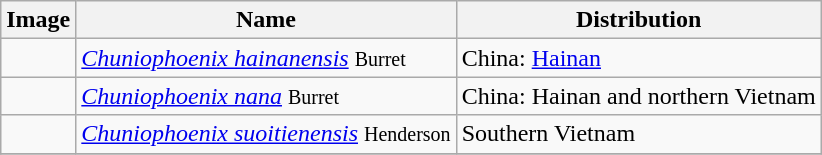<table class="wikitable">
<tr>
<th>Image</th>
<th>Name</th>
<th>Distribution</th>
</tr>
<tr>
<td></td>
<td><em><a href='#'>Chuniophoenix hainanensis</a></em> <small>Burret</small></td>
<td>China: <a href='#'>Hainan</a></td>
</tr>
<tr>
<td></td>
<td><em><a href='#'>Chuniophoenix nana</a></em> <small>Burret</small></td>
<td>China: Hainan and northern Vietnam</td>
</tr>
<tr>
<td></td>
<td><em><a href='#'>Chuniophoenix suoitienensis</a></em> <small>Henderson</small></td>
<td>Southern Vietnam</td>
</tr>
<tr>
</tr>
</table>
